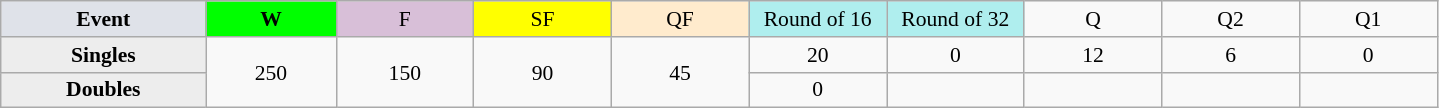<table class=wikitable style=font-size:90%;text-align:center>
<tr>
<td style="width:130px; background:#dfe2e9;"><strong>Event</strong></td>
<td style="width:80px; background:lime;"><strong>W</strong></td>
<td style="width:85px; background:thistle;">F</td>
<td style="width:85px; background:#ff0;">SF</td>
<td style="width:85px; background:#ffebcd;">QF</td>
<td style="width:85px; background:#afeeee;">Round of 16</td>
<td style="width:85px; background:#afeeee;">Round of 32</td>
<td width=85>Q</td>
<td width=85>Q2</td>
<td width=85>Q1</td>
</tr>
<tr>
<th style="background:#ededed;">Singles</th>
<td rowspan=2>250</td>
<td rowspan=2>150</td>
<td rowspan=2>90</td>
<td rowspan=2>45</td>
<td>20</td>
<td>0</td>
<td>12</td>
<td>6</td>
<td>0</td>
</tr>
<tr>
<th style="background:#ededed;">Doubles</th>
<td>0</td>
<td></td>
<td></td>
<td></td>
<td></td>
</tr>
</table>
